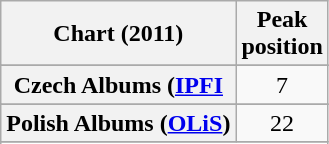<table class="wikitable sortable plainrowheaders" style="text-align:center">
<tr>
<th scope="col">Chart (2011)</th>
<th scope="col">Peak<br> position</th>
</tr>
<tr>
</tr>
<tr>
</tr>
<tr>
</tr>
<tr>
</tr>
<tr>
</tr>
<tr>
<th scope="row">Czech Albums (<a href='#'>IPFI</a></th>
<td>7</td>
</tr>
<tr>
</tr>
<tr>
</tr>
<tr>
</tr>
<tr>
</tr>
<tr>
</tr>
<tr>
</tr>
<tr>
</tr>
<tr>
</tr>
<tr>
</tr>
<tr>
<th scope="row">Polish Albums (<a href='#'>OLiS</a>)</th>
<td>22</td>
</tr>
<tr>
</tr>
<tr>
</tr>
<tr>
</tr>
<tr>
</tr>
<tr>
</tr>
<tr>
</tr>
<tr>
</tr>
</table>
